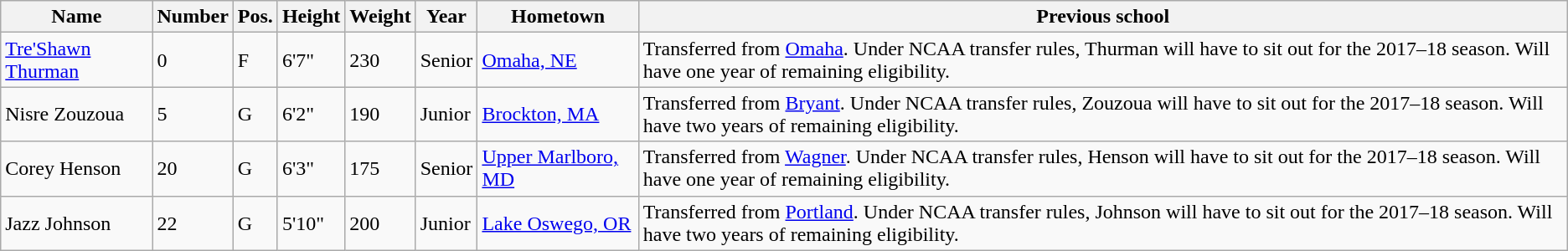<table class="wikitable sortable" border="1">
<tr>
<th>Name</th>
<th>Number</th>
<th>Pos.</th>
<th>Height</th>
<th>Weight</th>
<th>Year</th>
<th>Hometown</th>
<th class="unsortable">Previous school</th>
</tr>
<tr>
<td><a href='#'>Tre'Shawn Thurman</a></td>
<td>0</td>
<td>F</td>
<td>6'7"</td>
<td>230</td>
<td>Senior</td>
<td><a href='#'>Omaha, NE</a></td>
<td>Transferred from <a href='#'>Omaha</a>. Under NCAA transfer rules, Thurman will have to sit out for the 2017–18 season. Will have one year of remaining eligibility.</td>
</tr>
<tr>
<td>Nisre Zouzoua</td>
<td>5</td>
<td>G</td>
<td>6'2"</td>
<td>190</td>
<td>Junior</td>
<td><a href='#'>Brockton, MA</a></td>
<td>Transferred from <a href='#'>Bryant</a>. Under NCAA transfer rules, Zouzoua will have to sit out for the 2017–18 season. Will have two years of remaining eligibility.</td>
</tr>
<tr>
<td>Corey Henson</td>
<td>20</td>
<td>G</td>
<td>6'3"</td>
<td>175</td>
<td>Senior</td>
<td><a href='#'>Upper Marlboro, MD</a></td>
<td>Transferred from <a href='#'>Wagner</a>. Under NCAA transfer rules, Henson will have to sit out for the 2017–18 season. Will have one year of remaining eligibility.</td>
</tr>
<tr>
<td>Jazz Johnson</td>
<td>22</td>
<td>G</td>
<td>5'10"</td>
<td>200</td>
<td>Junior</td>
<td><a href='#'>Lake Oswego, OR</a></td>
<td>Transferred from <a href='#'>Portland</a>. Under NCAA transfer rules, Johnson will have to sit out for the 2017–18 season. Will have two years of remaining eligibility.</td>
</tr>
</table>
